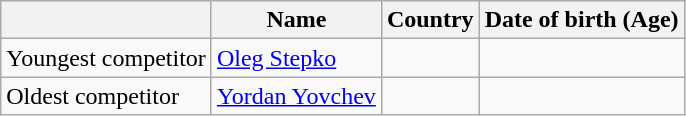<table class="wikitable sortable">
<tr>
<th></th>
<th>Name</th>
<th>Country</th>
<th>Date of birth (Age)</th>
</tr>
<tr>
<td>Youngest competitor</td>
<td><a href='#'>Oleg Stepko</a></td>
<td></td>
<td></td>
</tr>
<tr>
<td>Oldest competitor</td>
<td><a href='#'>Yordan Yovchev</a></td>
<td></td>
<td></td>
</tr>
</table>
